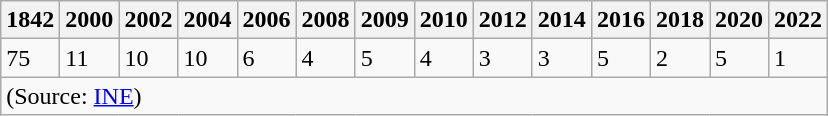<table class="wikitable">
<tr>
<th>1842</th>
<th>2000</th>
<th>2002</th>
<th>2004</th>
<th>2006</th>
<th>2008</th>
<th>2009</th>
<th>2010</th>
<th>2012</th>
<th>2014</th>
<th>2016</th>
<th>2018</th>
<th>2020</th>
<th>2022</th>
</tr>
<tr>
<td>75</td>
<td>11</td>
<td>10</td>
<td>10</td>
<td>6</td>
<td>4</td>
<td>5</td>
<td>4</td>
<td>3</td>
<td>3</td>
<td>5</td>
<td>2</td>
<td>5</td>
<td>1</td>
</tr>
<tr>
<td colspan="14">(Source: <a href='#'>INE</a>)</td>
</tr>
</table>
